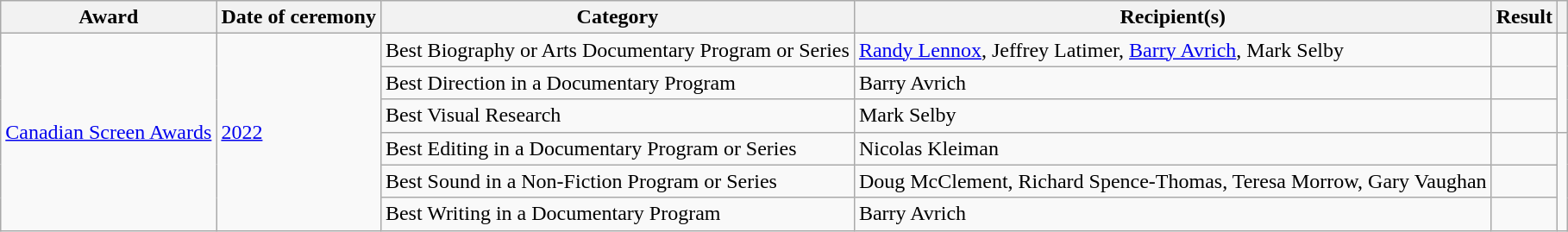<table class="wikitable plainrowheaders sortable">
<tr>
<th scope="col">Award</th>
<th scope="col">Date of ceremony</th>
<th scope="col">Category</th>
<th scope="col">Recipient(s)</th>
<th scope="col">Result</th>
<th scope="col" class="unsortable"></th>
</tr>
<tr>
<td rowspan=6><a href='#'>Canadian Screen Awards</a></td>
<td rowspan=6><a href='#'>2022</a></td>
<td>Best Biography or Arts Documentary Program or Series</td>
<td><a href='#'>Randy Lennox</a>, Jeffrey Latimer, <a href='#'>Barry Avrich</a>, Mark Selby</td>
<td></td>
<td rowspan=3></td>
</tr>
<tr>
<td>Best Direction in a Documentary Program</td>
<td>Barry Avrich</td>
<td></td>
</tr>
<tr>
<td>Best Visual Research</td>
<td>Mark Selby</td>
<td></td>
</tr>
<tr>
<td>Best Editing in a Documentary Program or Series</td>
<td>Nicolas Kleiman</td>
<td></td>
<td rowspan=3></td>
</tr>
<tr>
<td>Best Sound in a Non-Fiction Program or Series</td>
<td>Doug McClement, Richard Spence-Thomas, Teresa Morrow, Gary Vaughan</td>
<td></td>
</tr>
<tr>
<td>Best Writing in a Documentary Program</td>
<td>Barry Avrich</td>
<td></td>
</tr>
</table>
